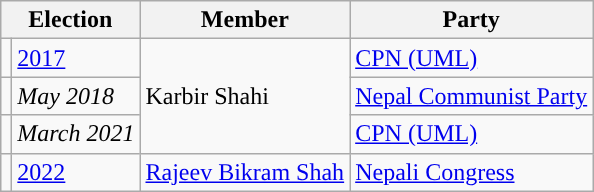<table class="wikitable">
<tr>
<th colspan="2">Election</th>
<th>Member</th>
<th>Party</th>
</tr>
<tr>
<td style="color:inherit;background:"></td>
<td><a href='#'>2017</a></td>
<td rowspan="3">Karbir Shahi</td>
<td><a href='#'>CPN (UML)</a></td>
</tr>
<tr>
<td style="color:inherit;background-color:"></td>
<td><em>May 2018</em></td>
<td><a href='#'>Nepal Communist Party</a></td>
</tr>
<tr>
<td style="color:inherit;background:"></td>
<td><em>March 2021</em></td>
<td><a href='#'>CPN (UML)</a></td>
</tr>
<tr>
<td style="color:inherit;background:"></td>
<td><a href='#'>2022</a></td>
<td><a href='#'>Rajeev Bikram Shah</a></td>
<td><a href='#'>Nepali Congress</a></td>
</tr>
</table>
